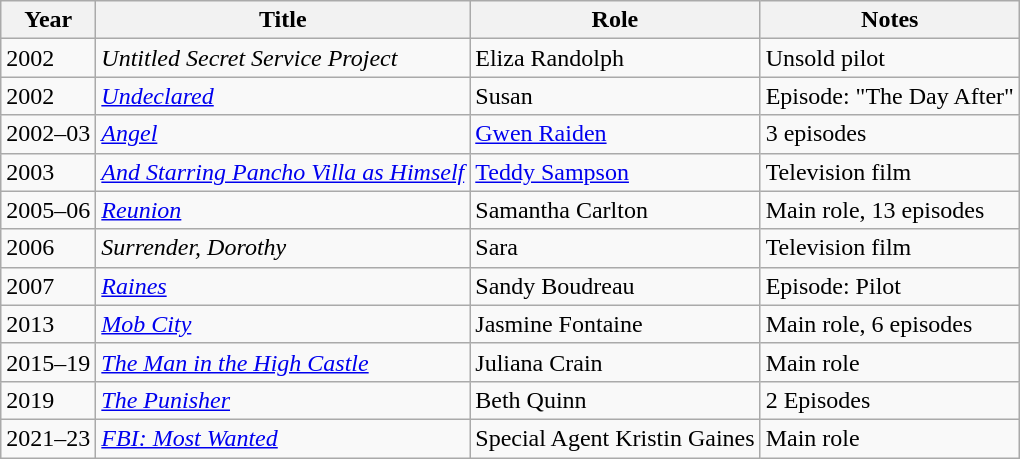<table class="wikitable sortable">
<tr>
<th>Year</th>
<th>Title</th>
<th>Role</th>
<th class="unsortable">Notes</th>
</tr>
<tr>
<td>2002</td>
<td><em>Untitled Secret Service Project</em></td>
<td>Eliza Randolph</td>
<td>Unsold pilot</td>
</tr>
<tr>
<td>2002</td>
<td><em><a href='#'>Undeclared</a></em></td>
<td>Susan</td>
<td>Episode: "The Day After"</td>
</tr>
<tr>
<td>2002–03</td>
<td><em><a href='#'>Angel</a></em></td>
<td><a href='#'>Gwen Raiden</a></td>
<td>3 episodes</td>
</tr>
<tr>
<td>2003</td>
<td><em><a href='#'>And Starring Pancho Villa as Himself</a></em></td>
<td><a href='#'>Teddy Sampson</a></td>
<td>Television film</td>
</tr>
<tr>
<td>2005–06</td>
<td><em><a href='#'>Reunion</a></em></td>
<td>Samantha Carlton</td>
<td>Main role, 13 episodes</td>
</tr>
<tr>
<td>2006</td>
<td><em>Surrender, Dorothy</em></td>
<td>Sara</td>
<td>Television film</td>
</tr>
<tr>
<td>2007</td>
<td><em><a href='#'>Raines</a></em></td>
<td>Sandy Boudreau</td>
<td>Episode: Pilot</td>
</tr>
<tr>
<td>2013</td>
<td><em><a href='#'>Mob City</a></em></td>
<td>Jasmine Fontaine</td>
<td>Main role, 6 episodes</td>
</tr>
<tr>
<td>2015–19</td>
<td><em><a href='#'>The Man in the High Castle</a></em></td>
<td>Juliana Crain</td>
<td>Main role</td>
</tr>
<tr>
<td>2019</td>
<td><em><a href='#'>The Punisher</a></em></td>
<td>Beth Quinn</td>
<td>2 Episodes</td>
</tr>
<tr>
<td>2021–23</td>
<td><em><a href='#'>FBI: Most Wanted</a></em></td>
<td>Special Agent Kristin Gaines</td>
<td>Main role</td>
</tr>
</table>
